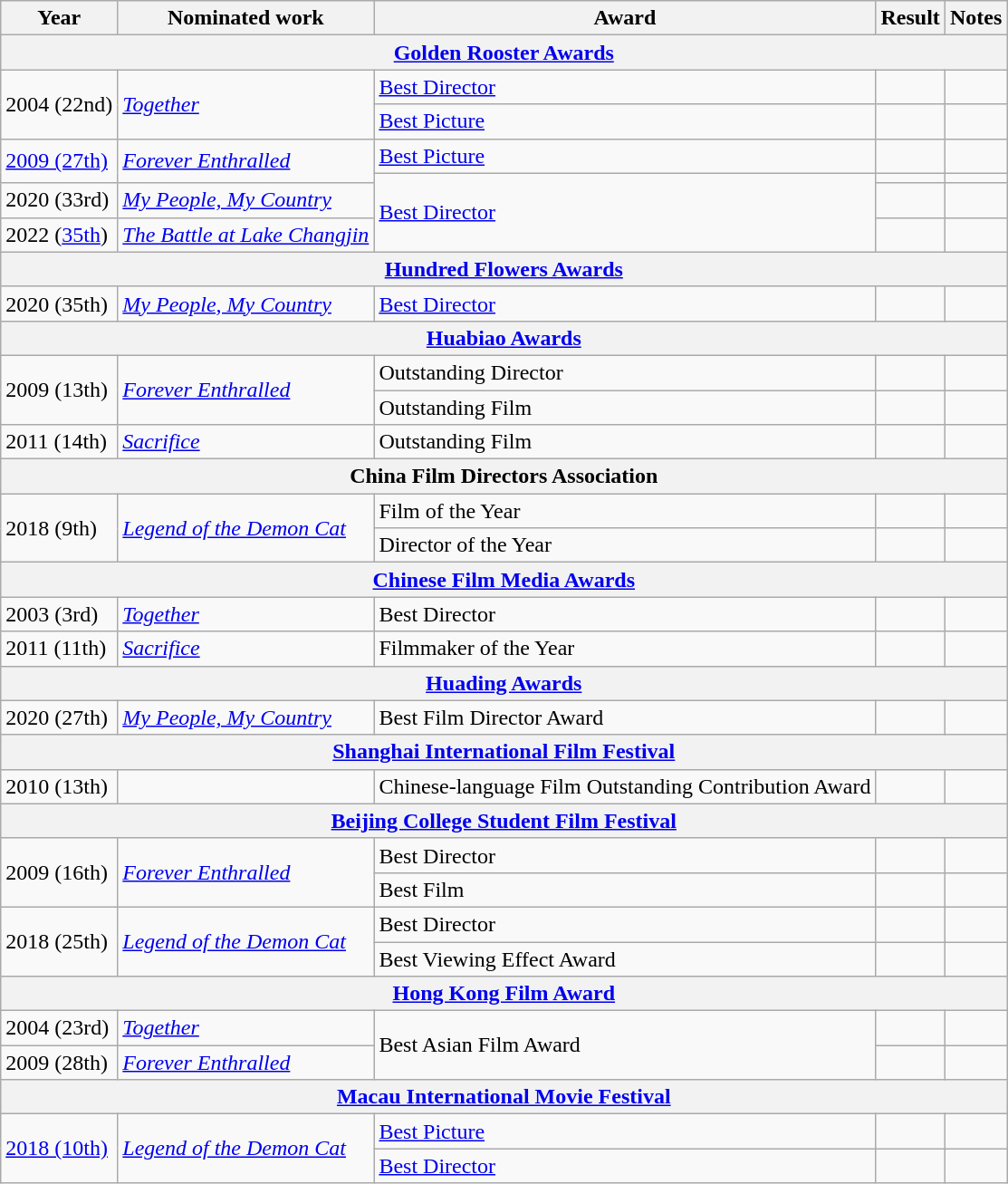<table class="wikitable">
<tr>
<th>Year</th>
<th>Nominated work</th>
<th>Award</th>
<th>Result</th>
<th>Notes</th>
</tr>
<tr>
<th colspan="6"><a href='#'>Golden Rooster Awards</a></th>
</tr>
<tr>
<td rowspan="2">2004 (22nd)</td>
<td rowspan="2"><em><a href='#'>Together</a></em></td>
<td><a href='#'>Best Director</a></td>
<td></td>
<td></td>
</tr>
<tr>
<td><a href='#'>Best Picture</a></td>
<td></td>
<td></td>
</tr>
<tr>
<td rowspan="2"><a href='#'>2009 (27th)</a></td>
<td rowspan="2"><em><a href='#'>Forever Enthralled</a></em></td>
<td><a href='#'>Best Picture</a></td>
<td></td>
<td></td>
</tr>
<tr>
<td rowspan="3"><a href='#'>Best Director</a></td>
<td></td>
<td></td>
</tr>
<tr>
<td>2020 (33rd)</td>
<td><em><a href='#'>My People, My Country</a></em></td>
<td></td>
<td></td>
</tr>
<tr>
<td>2022 (<a href='#'>35th</a>)</td>
<td><em><a href='#'>The Battle at Lake Changjin</a></em></td>
<td></td>
<td></td>
</tr>
<tr>
<th colspan="6"><a href='#'>Hundred Flowers Awards</a></th>
</tr>
<tr>
<td>2020 (35th)</td>
<td><em><a href='#'>My People, My Country</a></em></td>
<td><a href='#'>Best Director</a></td>
<td></td>
<td></td>
</tr>
<tr>
<th colspan="6"><a href='#'>Huabiao Awards</a></th>
</tr>
<tr>
<td rowspan="2">2009 (13th)</td>
<td rowspan="2"><em><a href='#'>Forever Enthralled</a></em></td>
<td>Outstanding Director</td>
<td></td>
<td></td>
</tr>
<tr>
<td>Outstanding Film</td>
<td></td>
<td></td>
</tr>
<tr>
<td>2011 (14th)</td>
<td><em><a href='#'>Sacrifice</a></em></td>
<td>Outstanding Film</td>
<td></td>
<td></td>
</tr>
<tr>
<th colspan="6">China Film Directors Association</th>
</tr>
<tr>
<td rowspan="2">2018 (9th)</td>
<td rowspan="2"><em><a href='#'>Legend of the Demon Cat</a></em></td>
<td>Film of the Year</td>
<td></td>
<td></td>
</tr>
<tr>
<td>Director of the Year</td>
<td></td>
<td></td>
</tr>
<tr>
<th colspan="6"><a href='#'>Chinese Film Media Awards</a></th>
</tr>
<tr>
<td>2003 (3rd)</td>
<td><em><a href='#'>Together</a></em></td>
<td>Best Director</td>
<td></td>
<td></td>
</tr>
<tr>
<td>2011 (11th)</td>
<td><em><a href='#'>Sacrifice</a></em></td>
<td>Filmmaker of the Year</td>
<td></td>
<td></td>
</tr>
<tr>
<th colspan="6"><a href='#'>Huading Awards</a></th>
</tr>
<tr>
<td>2020 (27th)</td>
<td><em><a href='#'>My People, My Country</a></em></td>
<td>Best Film Director Award</td>
<td></td>
<td></td>
</tr>
<tr>
<th colspan="6"><a href='#'>Shanghai International Film Festival</a></th>
</tr>
<tr>
<td>2010 (13th)</td>
<td></td>
<td>Chinese-language Film Outstanding Contribution Award</td>
<td></td>
<td></td>
</tr>
<tr>
<th colspan="6"><a href='#'>Beijing College Student Film Festival</a></th>
</tr>
<tr>
<td rowspan="2">2009 (16th)</td>
<td rowspan="2"><em><a href='#'>Forever Enthralled</a></em></td>
<td>Best Director</td>
<td></td>
<td></td>
</tr>
<tr>
<td>Best Film</td>
<td></td>
<td></td>
</tr>
<tr>
<td rowspan="2">2018 (25th)</td>
<td rowspan="2"><em><a href='#'>Legend of the Demon Cat</a></em></td>
<td>Best Director</td>
<td></td>
<td></td>
</tr>
<tr>
<td>Best Viewing Effect Award</td>
<td></td>
<td></td>
</tr>
<tr>
<th colspan="6"><a href='#'>Hong Kong Film Award</a></th>
</tr>
<tr>
<td>2004 (23rd)</td>
<td><em><a href='#'>Together</a></em></td>
<td rowspan="2">Best Asian Film Award</td>
<td></td>
<td></td>
</tr>
<tr>
<td>2009 (28th)</td>
<td><em><a href='#'>Forever Enthralled</a></em></td>
<td></td>
<td></td>
</tr>
<tr>
<th colspan="6"><a href='#'>Macau International Movie Festival</a></th>
</tr>
<tr>
<td rowspan="2"><a href='#'>2018 (10th)</a></td>
<td rowspan="2"><em><a href='#'>Legend of the Demon Cat</a></em></td>
<td><a href='#'>Best Picture</a></td>
<td></td>
<td></td>
</tr>
<tr>
<td><a href='#'>Best Director</a></td>
<td></td>
<td></td>
</tr>
</table>
